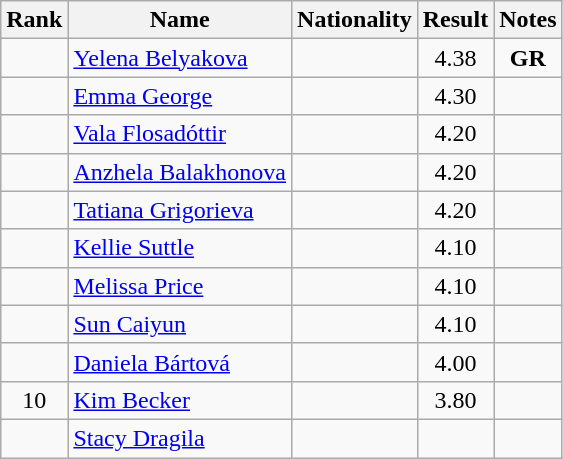<table class="wikitable sortable" style="text-align:center">
<tr>
<th>Rank</th>
<th>Name</th>
<th>Nationality</th>
<th>Result</th>
<th>Notes</th>
</tr>
<tr>
<td></td>
<td align=left><a href='#'>Yelena Belyakova</a></td>
<td align=left></td>
<td>4.38</td>
<td><strong>GR</strong></td>
</tr>
<tr>
<td></td>
<td align=left><a href='#'>Emma George</a></td>
<td align=left></td>
<td>4.30</td>
<td></td>
</tr>
<tr>
<td></td>
<td align=left><a href='#'>Vala Flosadóttir</a></td>
<td align=left></td>
<td>4.20</td>
<td></td>
</tr>
<tr>
<td></td>
<td align=left><a href='#'>Anzhela Balakhonova</a></td>
<td align=left></td>
<td>4.20</td>
<td></td>
</tr>
<tr>
<td></td>
<td align=left><a href='#'>Tatiana Grigorieva</a></td>
<td align=left></td>
<td>4.20</td>
<td></td>
</tr>
<tr>
<td></td>
<td align=left><a href='#'>Kellie Suttle</a></td>
<td align=left></td>
<td>4.10</td>
<td></td>
</tr>
<tr>
<td></td>
<td align=left><a href='#'>Melissa Price</a></td>
<td align=left></td>
<td>4.10</td>
<td></td>
</tr>
<tr>
<td></td>
<td align=left><a href='#'>Sun Caiyun</a></td>
<td align=left></td>
<td>4.10</td>
<td></td>
</tr>
<tr>
<td></td>
<td align=left><a href='#'>Daniela Bártová</a></td>
<td align=left></td>
<td>4.00</td>
<td></td>
</tr>
<tr>
<td>10</td>
<td align=left><a href='#'>Kim Becker</a></td>
<td align=left></td>
<td>3.80</td>
<td></td>
</tr>
<tr>
<td></td>
<td align=left><a href='#'>Stacy Dragila</a></td>
<td align=left></td>
<td></td>
<td></td>
</tr>
</table>
